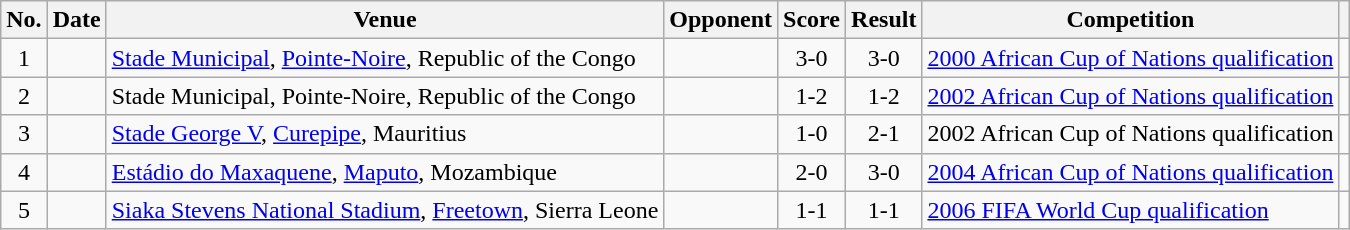<table class="wikitable sortable">
<tr>
<th scope="col">No.</th>
<th scope="col">Date</th>
<th scope="col">Venue</th>
<th scope="col">Opponent</th>
<th scope="col">Score</th>
<th scope="col">Result</th>
<th scope="col">Competition</th>
<th scope="col" class="unsortable"></th>
</tr>
<tr>
<td style="text-align:center">1</td>
<td></td>
<td><a href='#'>Stade Municipal</a>, <a href='#'>Pointe-Noire</a>, Republic of the Congo</td>
<td></td>
<td style="text-align:center">3-0</td>
<td style="text-align:center">3-0</td>
<td><a href='#'>2000 African Cup of Nations qualification</a></td>
<td></td>
</tr>
<tr>
<td style="text-align:center">2</td>
<td></td>
<td>Stade Municipal, Pointe-Noire, Republic of the Congo</td>
<td></td>
<td style="text-align:center">1-2</td>
<td style="text-align:center">1-2</td>
<td><a href='#'>2002 African Cup of Nations qualification</a></td>
<td></td>
</tr>
<tr>
<td style="text-align:center">3</td>
<td></td>
<td><a href='#'>Stade George V</a>, <a href='#'>Curepipe</a>, Mauritius</td>
<td></td>
<td style="text-align:center">1-0</td>
<td style="text-align:center">2-1</td>
<td>2002 African Cup of Nations qualification</td>
<td></td>
</tr>
<tr>
<td style="text-align:center">4</td>
<td></td>
<td><a href='#'>Estádio do Maxaquene</a>, <a href='#'>Maputo</a>, Mozambique</td>
<td></td>
<td style="text-align:center">2-0</td>
<td style="text-align:center">3-0</td>
<td><a href='#'>2004 African Cup of Nations qualification</a></td>
<td></td>
</tr>
<tr>
<td style="text-align:center">5</td>
<td></td>
<td><a href='#'>Siaka Stevens National Stadium</a>, <a href='#'>Freetown</a>, Sierra Leone</td>
<td></td>
<td style="text-align:center">1-1</td>
<td style="text-align:center">1-1</td>
<td><a href='#'>2006 FIFA World Cup qualification</a></td>
<td></td>
</tr>
</table>
